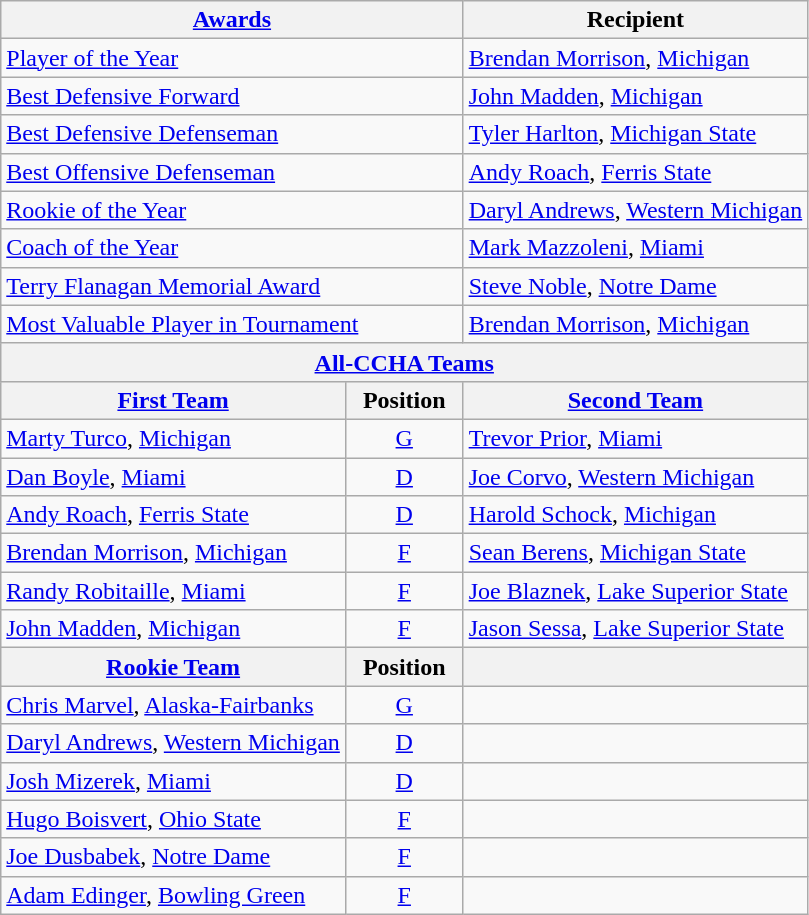<table class="wikitable">
<tr>
<th colspan=2><a href='#'>Awards</a></th>
<th>Recipient</th>
</tr>
<tr>
<td colspan=2><a href='#'>Player of the Year</a></td>
<td><a href='#'>Brendan Morrison</a>, <a href='#'>Michigan</a></td>
</tr>
<tr>
<td colspan=2><a href='#'>Best Defensive Forward</a></td>
<td><a href='#'>John Madden</a>, <a href='#'>Michigan</a></td>
</tr>
<tr>
<td colspan=2><a href='#'>Best Defensive Defenseman</a></td>
<td><a href='#'>Tyler Harlton</a>, <a href='#'>Michigan State</a></td>
</tr>
<tr>
<td colspan=2><a href='#'>Best Offensive Defenseman</a></td>
<td><a href='#'>Andy Roach</a>, <a href='#'>Ferris State</a></td>
</tr>
<tr>
<td colspan=2><a href='#'>Rookie of the Year</a></td>
<td><a href='#'>Daryl Andrews</a>, <a href='#'>Western Michigan</a></td>
</tr>
<tr>
<td colspan=2><a href='#'>Coach of the Year</a></td>
<td><a href='#'>Mark Mazzoleni</a>, <a href='#'>Miami</a></td>
</tr>
<tr>
<td colspan=2><a href='#'>Terry Flanagan Memorial Award</a></td>
<td><a href='#'>Steve Noble</a>, <a href='#'>Notre Dame</a></td>
</tr>
<tr>
<td colspan=2><a href='#'>Most Valuable Player in Tournament</a></td>
<td><a href='#'>Brendan Morrison</a>, <a href='#'>Michigan</a></td>
</tr>
<tr>
<th colspan=3><a href='#'>All-CCHA Teams</a></th>
</tr>
<tr>
<th><a href='#'>First Team</a></th>
<th>  Position  </th>
<th><a href='#'>Second Team</a></th>
</tr>
<tr>
<td><a href='#'>Marty Turco</a>, <a href='#'>Michigan</a></td>
<td align=center><a href='#'>G</a></td>
<td><a href='#'>Trevor Prior</a>, <a href='#'>Miami</a></td>
</tr>
<tr>
<td><a href='#'>Dan Boyle</a>, <a href='#'>Miami</a></td>
<td align=center><a href='#'>D</a></td>
<td><a href='#'>Joe Corvo</a>, <a href='#'>Western Michigan</a></td>
</tr>
<tr>
<td><a href='#'>Andy Roach</a>, <a href='#'>Ferris State</a></td>
<td align=center><a href='#'>D</a></td>
<td><a href='#'>Harold Schock</a>, <a href='#'>Michigan</a></td>
</tr>
<tr>
<td><a href='#'>Brendan Morrison</a>, <a href='#'>Michigan</a></td>
<td align=center><a href='#'>F</a></td>
<td><a href='#'>Sean Berens</a>, <a href='#'>Michigan State</a></td>
</tr>
<tr>
<td><a href='#'>Randy Robitaille</a>, <a href='#'>Miami</a></td>
<td align=center><a href='#'>F</a></td>
<td><a href='#'>Joe Blaznek</a>, <a href='#'>Lake Superior State</a></td>
</tr>
<tr>
<td><a href='#'>John Madden</a>, <a href='#'>Michigan</a></td>
<td align=center><a href='#'>F</a></td>
<td><a href='#'>Jason Sessa</a>, <a href='#'>Lake Superior State</a></td>
</tr>
<tr>
<th><a href='#'>Rookie Team</a></th>
<th>  Position  </th>
<th></th>
</tr>
<tr>
<td><a href='#'>Chris Marvel</a>, <a href='#'>Alaska-Fairbanks</a></td>
<td align=center><a href='#'>G</a></td>
<td></td>
</tr>
<tr>
<td><a href='#'>Daryl Andrews</a>, <a href='#'>Western Michigan</a></td>
<td align=center><a href='#'>D</a></td>
<td></td>
</tr>
<tr>
<td><a href='#'>Josh Mizerek</a>, <a href='#'>Miami</a></td>
<td align=center><a href='#'>D</a></td>
<td></td>
</tr>
<tr>
<td><a href='#'>Hugo Boisvert</a>, <a href='#'>Ohio State</a></td>
<td align=center><a href='#'>F</a></td>
<td></td>
</tr>
<tr>
<td><a href='#'>Joe Dusbabek</a>, <a href='#'>Notre Dame</a></td>
<td align=center><a href='#'>F</a></td>
<td></td>
</tr>
<tr>
<td><a href='#'>Adam Edinger</a>, <a href='#'>Bowling Green</a></td>
<td align=center><a href='#'>F</a></td>
<td></td>
</tr>
</table>
